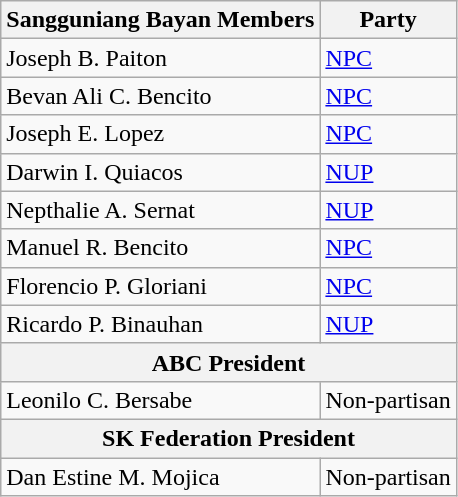<table class="wikitable">
<tr>
<th>Sangguniang Bayan Members</th>
<th>Party</th>
</tr>
<tr>
<td>Joseph B. Paiton</td>
<td><a href='#'>NPC</a></td>
</tr>
<tr>
<td>Bevan Ali C. Bencito</td>
<td><a href='#'>NPC</a></td>
</tr>
<tr>
<td>Joseph E. Lopez</td>
<td><a href='#'>NPC</a></td>
</tr>
<tr>
<td>Darwin I. Quiacos</td>
<td><a href='#'>NUP</a></td>
</tr>
<tr>
<td>Nepthalie A. Sernat</td>
<td><a href='#'>NUP</a></td>
</tr>
<tr>
<td>Manuel R. Bencito</td>
<td><a href='#'>NPC</a></td>
</tr>
<tr>
<td>Florencio P. Gloriani</td>
<td><a href='#'>NPC</a></td>
</tr>
<tr>
<td>Ricardo P. Binauhan</td>
<td><a href='#'>NUP</a></td>
</tr>
<tr>
<th colspan="2">ABC President</th>
</tr>
<tr>
<td>Leonilo C. Bersabe</td>
<td>Non-partisan</td>
</tr>
<tr>
<th colspan="2">SK Federation President</th>
</tr>
<tr>
<td>Dan Estine M. Mojica</td>
<td>Non-partisan</td>
</tr>
</table>
